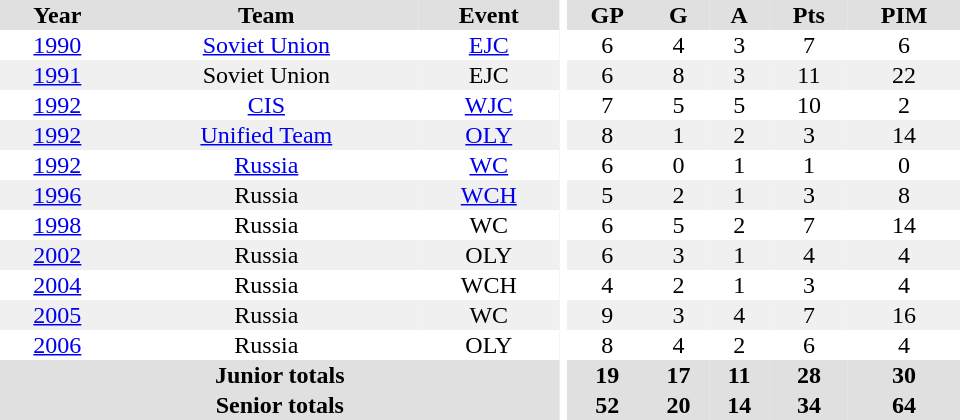<table border="0" cellpadding="1" cellspacing="0" ID="Table3" style="text-align:center; width:40em">
<tr bgcolor="#e0e0e0">
<th>Year</th>
<th>Team</th>
<th>Event</th>
<th rowspan="102" bgcolor="#ffffff"></th>
<th>GP</th>
<th>G</th>
<th>A</th>
<th>Pts</th>
<th>PIM</th>
</tr>
<tr>
<td><a href='#'>1990</a></td>
<td><a href='#'>Soviet Union</a></td>
<td><a href='#'>EJC</a></td>
<td>6</td>
<td>4</td>
<td>3</td>
<td>7</td>
<td>6</td>
</tr>
<tr bgcolor="#f0f0f0">
<td><a href='#'>1991</a></td>
<td>Soviet Union</td>
<td>EJC</td>
<td>6</td>
<td>8</td>
<td>3</td>
<td>11</td>
<td>22</td>
</tr>
<tr>
<td><a href='#'>1992</a></td>
<td><a href='#'>CIS</a></td>
<td><a href='#'>WJC</a></td>
<td>7</td>
<td>5</td>
<td>5</td>
<td>10</td>
<td>2</td>
</tr>
<tr bgcolor=f0f0f0>
<td><a href='#'>1992</a></td>
<td><a href='#'>Unified Team</a></td>
<td><a href='#'>OLY</a></td>
<td>8</td>
<td>1</td>
<td>2</td>
<td>3</td>
<td>14</td>
</tr>
<tr>
<td><a href='#'>1992</a></td>
<td><a href='#'>Russia</a></td>
<td><a href='#'>WC</a></td>
<td>6</td>
<td>0</td>
<td>1</td>
<td>1</td>
<td>0</td>
</tr>
<tr bgcolor="#f0f0f0">
<td><a href='#'>1996</a></td>
<td>Russia</td>
<td><a href='#'>WCH</a></td>
<td>5</td>
<td>2</td>
<td>1</td>
<td>3</td>
<td>8</td>
</tr>
<tr>
<td><a href='#'>1998</a></td>
<td>Russia</td>
<td>WC</td>
<td>6</td>
<td>5</td>
<td>2</td>
<td>7</td>
<td>14</td>
</tr>
<tr bgcolor="#f0f0f0">
<td><a href='#'>2002</a></td>
<td>Russia</td>
<td>OLY</td>
<td>6</td>
<td>3</td>
<td>1</td>
<td>4</td>
<td>4</td>
</tr>
<tr>
<td><a href='#'>2004</a></td>
<td>Russia</td>
<td>WCH</td>
<td>4</td>
<td>2</td>
<td>1</td>
<td>3</td>
<td>4</td>
</tr>
<tr bgcolor="#f0f0f0">
<td><a href='#'>2005</a></td>
<td>Russia</td>
<td>WC</td>
<td>9</td>
<td>3</td>
<td>4</td>
<td>7</td>
<td>16</td>
</tr>
<tr>
<td><a href='#'>2006</a></td>
<td>Russia</td>
<td>OLY</td>
<td>8</td>
<td>4</td>
<td>2</td>
<td>6</td>
<td>4</td>
</tr>
<tr bgcolor="#e0e0e0">
<th colspan=3>Junior totals</th>
<th>19</th>
<th>17</th>
<th>11</th>
<th>28</th>
<th>30</th>
</tr>
<tr bgcolor="#e0e0e0">
<th colspan=3>Senior totals</th>
<th>52</th>
<th>20</th>
<th>14</th>
<th>34</th>
<th>64</th>
</tr>
</table>
